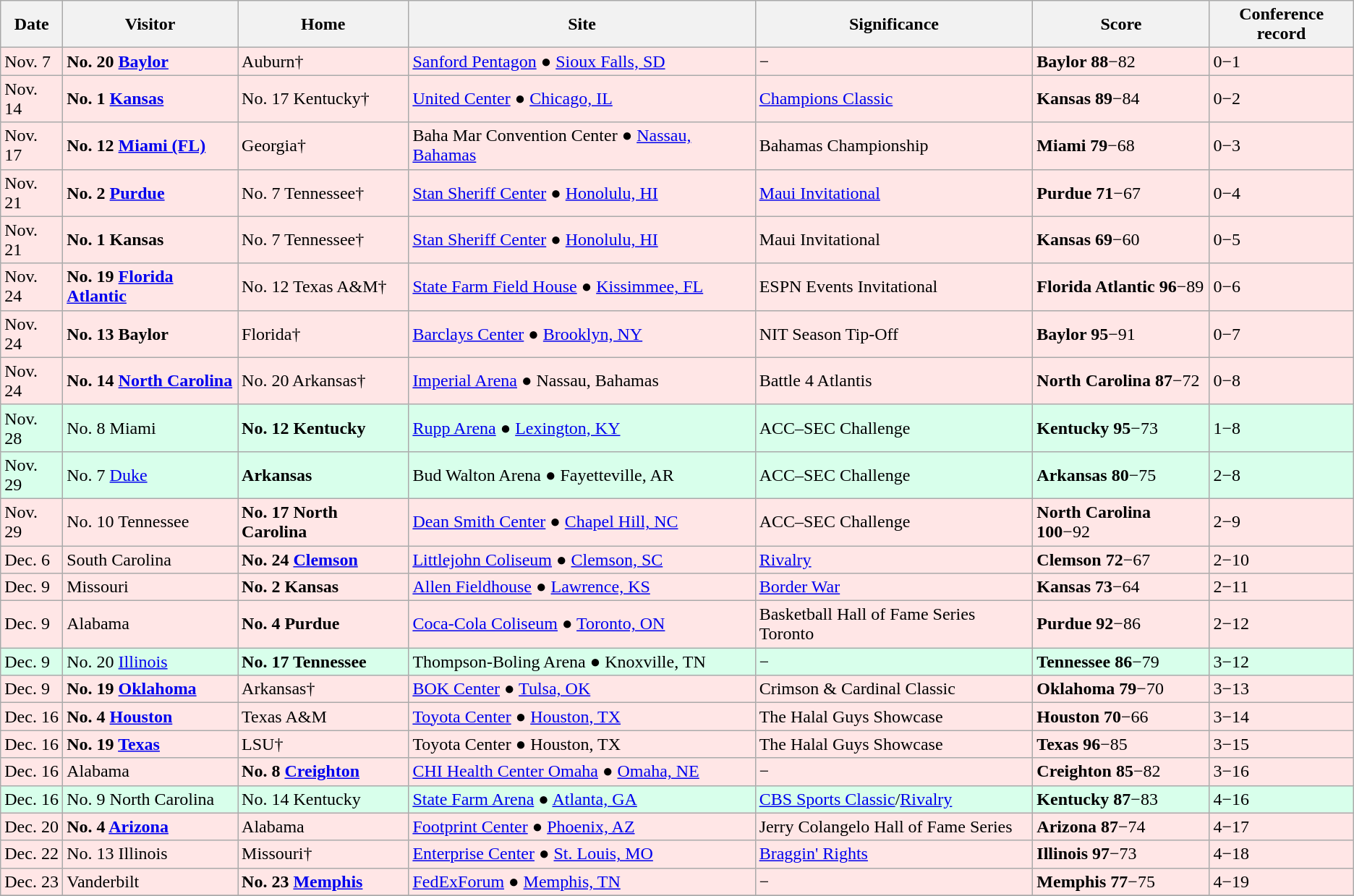<table class="wikitable">
<tr>
<th>Date</th>
<th>Visitor</th>
<th>Home</th>
<th>Site</th>
<th>Significance</th>
<th>Score</th>
<th>Conference record</th>
</tr>
<tr style="background:#FFE6E6;">
<td>Nov. 7</td>
<td><strong>No. 20 <a href='#'>Baylor</a></strong></td>
<td>Auburn†</td>
<td><a href='#'>Sanford Pentagon</a> ● <a href='#'>Sioux Falls, SD</a></td>
<td>−</td>
<td><strong>Baylor 88</strong>−82</td>
<td>0−1</td>
</tr>
<tr style="background:#FFE6E6;">
<td>Nov. 14</td>
<td><strong>No. 1 <a href='#'>Kansas</a></strong></td>
<td>No. 17 Kentucky†</td>
<td><a href='#'>United Center</a> ● <a href='#'>Chicago, IL</a></td>
<td><a href='#'>Champions Classic</a></td>
<td><strong>Kansas 89</strong>−84</td>
<td>0−2</td>
</tr>
<tr style="background:#FFE6E6;">
<td>Nov. 17</td>
<td><strong>No. 12 <a href='#'>Miami (FL)</a></strong></td>
<td>Georgia†</td>
<td>Baha Mar Convention Center ● <a href='#'>Nassau, Bahamas</a></td>
<td>Bahamas Championship</td>
<td><strong>Miami 79</strong>−68</td>
<td>0−3</td>
</tr>
<tr style="background:#FFE6E6;">
<td>Nov. 21</td>
<td><strong>No. 2 <a href='#'>Purdue</a></strong></td>
<td>No. 7 Tennessee†</td>
<td><a href='#'>Stan Sheriff Center</a> ● <a href='#'>Honolulu, HI</a></td>
<td><a href='#'>Maui Invitational</a></td>
<td><strong>Purdue 71</strong>−67</td>
<td>0−4</td>
</tr>
<tr style="background:#FFE6E6;">
<td>Nov. 21</td>
<td><strong>No. 1 Kansas</strong></td>
<td>No. 7 Tennessee†</td>
<td><a href='#'>Stan Sheriff Center</a> ● <a href='#'>Honolulu, HI</a></td>
<td>Maui Invitational</td>
<td><strong>Kansas 69</strong>−60</td>
<td>0−5</td>
</tr>
<tr style="background:#FFE6E6;">
<td>Nov. 24</td>
<td><strong>No. 19 <a href='#'>Florida Atlantic</a></strong></td>
<td>No. 12 Texas A&M†</td>
<td><a href='#'>State Farm Field House</a> ● <a href='#'>Kissimmee, FL</a></td>
<td>ESPN Events Invitational</td>
<td><strong>Florida Atlantic 96</strong>−89</td>
<td>0−6</td>
</tr>
<tr style="background:#FFE6E6;">
<td>Nov. 24</td>
<td><strong>No. 13 Baylor</strong></td>
<td>Florida†</td>
<td><a href='#'>Barclays Center</a> ● <a href='#'>Brooklyn, NY</a></td>
<td>NIT Season Tip-Off</td>
<td><strong>Baylor 95</strong>−91</td>
<td>0−7</td>
</tr>
<tr style="background:#FFE6E6;">
<td>Nov. 24</td>
<td><strong>No. 14 <a href='#'>North Carolina</a></strong></td>
<td>No. 20 Arkansas†</td>
<td><a href='#'>Imperial Arena</a> ● Nassau, Bahamas</td>
<td>Battle 4 Atlantis</td>
<td><strong>North Carolina 87</strong>−72</td>
<td>0−8</td>
</tr>
<tr style="background:#D8FFEB;">
<td>Nov. 28</td>
<td>No. 8 Miami</td>
<td><strong>No. 12 Kentucky</strong></td>
<td><a href='#'>Rupp Arena</a> ● <a href='#'>Lexington, KY</a></td>
<td>ACC–SEC Challenge</td>
<td><strong>Kentucky 95</strong>−73</td>
<td>1−8</td>
</tr>
<tr style="background:#D8FFEB;">
<td>Nov. 29</td>
<td>No. 7 <a href='#'>Duke</a></td>
<td><strong>Arkansas</strong></td>
<td>Bud Walton Arena ● Fayetteville, AR</td>
<td>ACC–SEC Challenge</td>
<td><strong>Arkansas 80</strong>−75</td>
<td>2−8</td>
</tr>
<tr style="background:#FFE6E6;">
<td>Nov. 29</td>
<td>No. 10 Tennessee</td>
<td><strong>No. 17 North Carolina</strong></td>
<td><a href='#'>Dean Smith Center</a> ● <a href='#'>Chapel Hill, NC</a></td>
<td>ACC–SEC Challenge</td>
<td><strong>North Carolina 100</strong>−92</td>
<td>2−9</td>
</tr>
<tr style="background:#FFE6E6;">
<td>Dec. 6</td>
<td>South Carolina</td>
<td><strong>No. 24 <a href='#'>Clemson</a></strong></td>
<td><a href='#'>Littlejohn Coliseum</a> ● <a href='#'>Clemson, SC</a></td>
<td><a href='#'>Rivalry</a></td>
<td><strong>Clemson 72</strong>−67</td>
<td>2−10</td>
</tr>
<tr style="background:#FFE6E6;">
<td>Dec. 9</td>
<td>Missouri</td>
<td><strong>No. 2 Kansas</strong></td>
<td><a href='#'>Allen Fieldhouse</a> ● <a href='#'>Lawrence, KS</a></td>
<td><a href='#'>Border War</a></td>
<td><strong>Kansas 73</strong>−64</td>
<td>2−11</td>
</tr>
<tr style="background:#FFE6E6;">
<td>Dec. 9</td>
<td>Alabama</td>
<td><strong>No. 4 Purdue</strong></td>
<td><a href='#'>Coca-Cola Coliseum</a> ● <a href='#'>Toronto, ON</a></td>
<td>Basketball Hall of Fame Series Toronto</td>
<td><strong>Purdue 92</strong>−86</td>
<td>2−12</td>
</tr>
<tr style="background:#D8FFEB;">
<td>Dec. 9</td>
<td>No. 20 <a href='#'>Illinois</a></td>
<td><strong>No. 17 Tennessee</strong></td>
<td>Thompson-Boling Arena ● Knoxville, TN</td>
<td>−</td>
<td><strong>Tennessee 86</strong>−79</td>
<td>3−12</td>
</tr>
<tr style="background:#FFE6E6;">
<td>Dec. 9</td>
<td><strong>No. 19 <a href='#'>Oklahoma</a></strong></td>
<td>Arkansas†</td>
<td><a href='#'>BOK Center</a> ● <a href='#'>Tulsa, OK</a></td>
<td>Crimson & Cardinal Classic</td>
<td><strong>Oklahoma 79</strong>−70</td>
<td>3−13</td>
</tr>
<tr style="background:#FFE6E6;">
<td>Dec. 16</td>
<td><strong>No. 4 <a href='#'>Houston</a></strong></td>
<td>Texas A&M</td>
<td><a href='#'>Toyota Center</a> ● <a href='#'>Houston, TX</a></td>
<td>The Halal Guys Showcase</td>
<td><strong>Houston 70</strong>−66</td>
<td>3−14</td>
</tr>
<tr style="background:#FFE6E6;">
<td>Dec. 16</td>
<td><strong>No. 19 <a href='#'>Texas</a></strong></td>
<td>LSU†</td>
<td>Toyota Center ● Houston, TX</td>
<td>The Halal Guys Showcase</td>
<td><strong>Texas 96</strong>−85</td>
<td>3−15</td>
</tr>
<tr style="background:#FFE6E6;">
<td>Dec. 16</td>
<td>Alabama</td>
<td><strong>No. 8 <a href='#'>Creighton</a></strong></td>
<td><a href='#'>CHI Health Center Omaha</a> ● <a href='#'>Omaha, NE</a></td>
<td>−</td>
<td><strong>Creighton 85</strong>−82</td>
<td>3−16</td>
</tr>
<tr style="background:#D8FFEB;">
<td>Dec. 16</td>
<td>No. 9 North Carolina</td>
<td>No. 14 Kentucky</td>
<td><a href='#'>State Farm Arena</a> ● <a href='#'>Atlanta, GA</a></td>
<td><a href='#'>CBS Sports Classic</a>/<a href='#'>Rivalry</a></td>
<td><strong>Kentucky 87</strong>−83</td>
<td>4−16</td>
</tr>
<tr style="background:#FFE6E6;">
<td>Dec. 20</td>
<td><strong>No. 4 <a href='#'>Arizona</a></strong></td>
<td>Alabama</td>
<td><a href='#'>Footprint Center</a> ● <a href='#'>Phoenix, AZ</a></td>
<td>Jerry Colangelo Hall of Fame Series</td>
<td><strong>Arizona 87</strong>−74</td>
<td>4−17</td>
</tr>
<tr style="background:#FFE6E6;">
<td>Dec. 22</td>
<td>No. 13 Illinois</td>
<td>Missouri†</td>
<td><a href='#'>Enterprise Center</a> ● <a href='#'>St. Louis, MO</a></td>
<td><a href='#'>Braggin' Rights</a></td>
<td><strong>Illinois 97</strong>−73</td>
<td>4−18</td>
</tr>
<tr style="background:#FFE6E6;">
<td>Dec. 23</td>
<td>Vanderbilt</td>
<td><strong>No. 23 <a href='#'>Memphis</a></strong></td>
<td><a href='#'>FedExForum</a> ● <a href='#'>Memphis, TN</a></td>
<td>−</td>
<td><strong>Memphis 77</strong>−75</td>
<td>4−19</td>
</tr>
<tr>
</tr>
</table>
